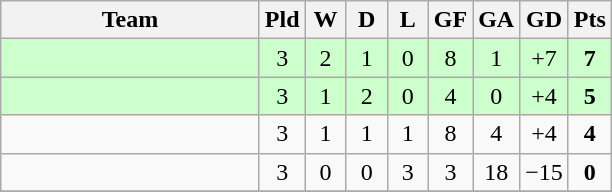<table class="wikitable" style="text-align:center;">
<tr>
<th width=165>Team</th>
<th width=20>Pld</th>
<th width=20>W</th>
<th width=20>D</th>
<th width=20>L</th>
<th width=20>GF</th>
<th width=20>GA</th>
<th width=20>GD</th>
<th width=20>Pts</th>
</tr>
<tr style="background:#ccffcc;">
<td style="text-align:left;"><strong></strong></td>
<td>3</td>
<td>2</td>
<td>1</td>
<td>0</td>
<td>8</td>
<td>1</td>
<td>+7</td>
<td><strong>7</strong></td>
</tr>
<tr style="background:#ccffcc;">
<td style="text-align:left;"><strong></strong></td>
<td>3</td>
<td>1</td>
<td>2</td>
<td>0</td>
<td>4</td>
<td>0</td>
<td>+4</td>
<td><strong>5</strong></td>
</tr>
<tr>
<td style="text-align:left;"></td>
<td>3</td>
<td>1</td>
<td>1</td>
<td>1</td>
<td>8</td>
<td>4</td>
<td>+4</td>
<td><strong>4</strong></td>
</tr>
<tr>
<td style="text-align:left;"></td>
<td>3</td>
<td>0</td>
<td>0</td>
<td>3</td>
<td>3</td>
<td>18</td>
<td>−15</td>
<td><strong>0</strong></td>
</tr>
<tr>
</tr>
</table>
